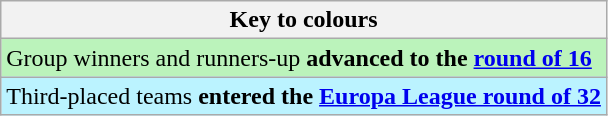<table class="wikitable">
<tr>
<th>Key to colours</th>
</tr>
<tr bgcolor=#BBF3BB>
<td>Group winners and runners-up <strong>advanced to the <a href='#'>round of 16</a></strong></td>
</tr>
<tr bgcolor=#BBF3FF>
<td>Third-placed teams <strong>entered the <a href='#'>Europa League round of 32</a></strong></td>
</tr>
</table>
